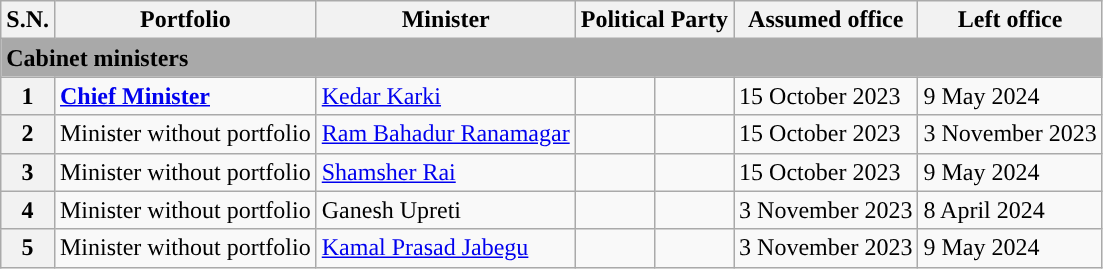<table class="wikitable">
<tr>
<th>S.N.</th>
<th>Portfolio</th>
<th>Minister<br></th>
<th colspan="2">Political Party</th>
<th>Assumed office</th>
<th>Left office</th>
</tr>
<tr>
<td colspan="7" bgcolor="darkgrey"><strong>Cabinet ministers</strong></td>
</tr>
<tr>
<th>1</th>
<td><strong><a href='#'>Chief Minister</a><br></strong></td>
<td><a href='#'>Kedar Karki</a><br></td>
<td></td>
<td></td>
<td>15 October 2023</td>
<td>9 May 2024</td>
</tr>
<tr>
<th>2</th>
<td>Minister without portfolio</td>
<td><a href='#'>Ram Bahadur Ranamagar</a><br></td>
<td></td>
<td></td>
<td>15 October 2023</td>
<td>3 November 2023</td>
</tr>
<tr>
<th>3</th>
<td>Minister without portfolio</td>
<td><a href='#'>Shamsher Rai</a><br></td>
<td></td>
<td></td>
<td>15 October 2023</td>
<td>9 May 2024</td>
</tr>
<tr>
<th>4</th>
<td>Minister without portfolio</td>
<td>Ganesh Upreti<br></td>
<td></td>
<td></td>
<td>3 November 2023</td>
<td>8 April 2024</td>
</tr>
<tr>
<th>5</th>
<td>Minister without portfolio</td>
<td><a href='#'>Kamal Prasad Jabegu</a><br></td>
<td></td>
<td></td>
<td>3 November 2023</td>
<td>9 May 2024</td>
</tr>
</table>
